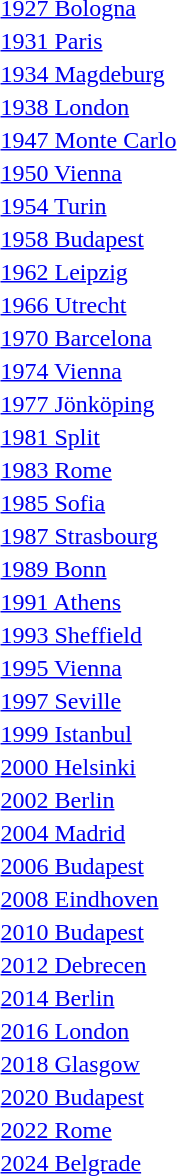<table>
<tr>
<td><a href='#'>1927 Bologna</a></td>
<td></td>
<td></td>
<td></td>
</tr>
<tr>
<td><a href='#'>1931 Paris</a></td>
<td></td>
<td></td>
<td></td>
</tr>
<tr>
<td><a href='#'>1934 Magdeburg</a></td>
<td></td>
<td></td>
<td></td>
</tr>
<tr>
<td><a href='#'>1938 London</a></td>
<td></td>
<td></td>
<td></td>
</tr>
<tr>
<td><a href='#'>1947 Monte Carlo</a></td>
<td></td>
<td></td>
<td></td>
</tr>
<tr>
<td><a href='#'>1950 Vienna</a></td>
<td></td>
<td></td>
<td></td>
</tr>
<tr>
<td><a href='#'>1954 Turin</a></td>
<td></td>
<td></td>
<td></td>
</tr>
<tr>
<td><a href='#'>1958 Budapest</a></td>
<td></td>
<td></td>
<td></td>
</tr>
<tr>
<td><a href='#'>1962 Leipzig</a></td>
<td></td>
<td></td>
<td></td>
</tr>
<tr>
<td><a href='#'>1966 Utrecht</a></td>
<td></td>
<td></td>
<td></td>
</tr>
<tr>
<td><a href='#'>1970 Barcelona</a></td>
<td></td>
<td></td>
<td></td>
</tr>
<tr>
<td><a href='#'>1974 Vienna</a></td>
<td></td>
<td></td>
<td></td>
</tr>
<tr>
<td><a href='#'>1977 Jönköping</a></td>
<td></td>
<td></td>
<td></td>
</tr>
<tr>
<td><a href='#'>1981 Split</a></td>
<td></td>
<td></td>
<td></td>
</tr>
<tr>
<td><a href='#'>1983 Rome</a></td>
<td></td>
<td></td>
<td></td>
</tr>
<tr>
<td><a href='#'>1985 Sofia</a></td>
<td></td>
<td></td>
<td></td>
</tr>
<tr>
<td><a href='#'>1987 Strasbourg</a></td>
<td></td>
<td></td>
<td></td>
</tr>
<tr>
<td><a href='#'>1989 Bonn</a></td>
<td></td>
<td></td>
<td></td>
</tr>
<tr>
<td><a href='#'>1991 Athens</a></td>
<td></td>
<td></td>
<td></td>
</tr>
<tr>
<td><a href='#'>1993 Sheffield</a></td>
<td></td>
<td></td>
<td></td>
</tr>
<tr>
<td><a href='#'>1995 Vienna</a></td>
<td></td>
<td></td>
<td></td>
</tr>
<tr>
<td><a href='#'>1997 Seville</a></td>
<td></td>
<td></td>
<td></td>
</tr>
<tr>
<td><a href='#'>1999 Istanbul</a></td>
<td></td>
<td></td>
<td></td>
</tr>
<tr>
<td><a href='#'>2000 Helsinki</a></td>
<td></td>
<td></td>
<td></td>
</tr>
<tr>
<td><a href='#'>2002 Berlin</a></td>
<td></td>
<td></td>
<td></td>
</tr>
<tr>
<td><a href='#'>2004 Madrid</a></td>
<td></td>
<td></td>
<td></td>
</tr>
<tr>
<td><a href='#'>2006 Budapest</a></td>
<td></td>
<td></td>
<td></td>
</tr>
<tr>
<td><a href='#'>2008 Eindhoven</a></td>
<td></td>
<td></td>
<td></td>
</tr>
<tr>
<td><a href='#'>2010 Budapest</a></td>
<td></td>
<td></td>
<td></td>
</tr>
<tr>
<td><a href='#'>2012 Debrecen</a></td>
<td></td>
<td></td>
<td></td>
</tr>
<tr>
<td><a href='#'>2014 Berlin</a></td>
<td></td>
<td></td>
<td></td>
</tr>
<tr>
<td><a href='#'>2016 London</a></td>
<td></td>
<td></td>
<td></td>
</tr>
<tr>
<td><a href='#'>2018 Glasgow</a></td>
<td></td>
<td></td>
<td></td>
</tr>
<tr>
<td><a href='#'>2020 Budapest</a></td>
<td></td>
<td></td>
<td></td>
</tr>
<tr>
<td><a href='#'>2022 Rome</a></td>
<td></td>
<td></td>
<td></td>
</tr>
<tr>
<td><a href='#'>2024 Belgrade</a></td>
<td></td>
<td></td>
<td></td>
</tr>
</table>
